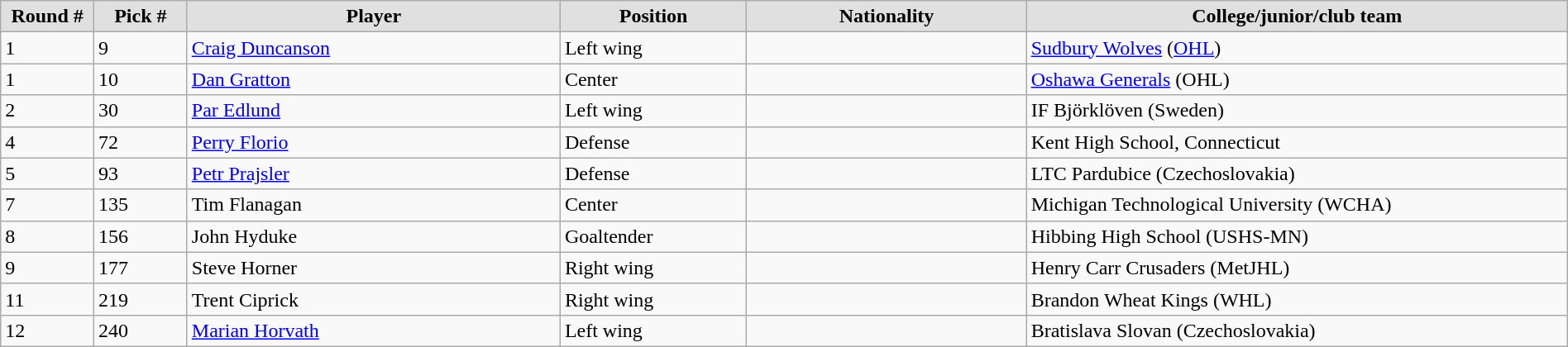<table class="wikitable" style="width: 100%">
<tr>
<th style="background:#e0e0e0;" width=5%>Round #</th>
<th style="background:#e0e0e0;" width=5%>Pick #</th>
<th style="background:#e0e0e0;" width=20%>Player</th>
<th style="background:#e0e0e0;" width=10%>Position</th>
<th style="background:#e0e0e0;" width=15%>Nationality</th>
<th style="background:#e0e0e0;" width=29%>College/junior/club team</th>
</tr>
<tr>
<td>1</td>
<td>9</td>
<td><a href='#'>Craig Duncanson</a></td>
<td>Left wing</td>
<td></td>
<td><a href='#'>Sudbury Wolves</a> (<a href='#'>OHL</a>)</td>
</tr>
<tr>
<td>1</td>
<td>10</td>
<td><a href='#'>Dan Gratton</a></td>
<td>Center</td>
<td></td>
<td><a href='#'>Oshawa Generals</a> (OHL)</td>
</tr>
<tr>
<td>2</td>
<td>30</td>
<td><a href='#'>Par Edlund</a></td>
<td>Left wing</td>
<td></td>
<td>IF Björklöven (Sweden)</td>
</tr>
<tr>
<td>4</td>
<td>72</td>
<td><a href='#'>Perry Florio</a></td>
<td>Defense</td>
<td></td>
<td>Kent High School, Connecticut</td>
</tr>
<tr>
<td>5</td>
<td>93</td>
<td><a href='#'>Petr Prajsler</a></td>
<td>Defense</td>
<td></td>
<td>LTC Pardubice (Czechoslovakia)</td>
</tr>
<tr>
<td>7</td>
<td>135</td>
<td>Tim Flanagan</td>
<td>Center</td>
<td></td>
<td>Michigan Technological University (WCHA)</td>
</tr>
<tr>
<td>8</td>
<td>156</td>
<td>John Hyduke</td>
<td>Goaltender</td>
<td></td>
<td>Hibbing High School (USHS-MN)</td>
</tr>
<tr>
<td>9</td>
<td>177</td>
<td>Steve Horner</td>
<td>Right wing</td>
<td></td>
<td>Henry Carr Crusaders (MetJHL)</td>
</tr>
<tr>
<td>11</td>
<td>219</td>
<td>Trent Ciprick</td>
<td>Right wing</td>
<td></td>
<td>Brandon Wheat Kings (WHL)</td>
</tr>
<tr>
<td>12</td>
<td>240</td>
<td><a href='#'>Marian Horvath</a></td>
<td>Left wing</td>
<td></td>
<td>Bratislava Slovan (Czechoslovakia)</td>
</tr>
</table>
